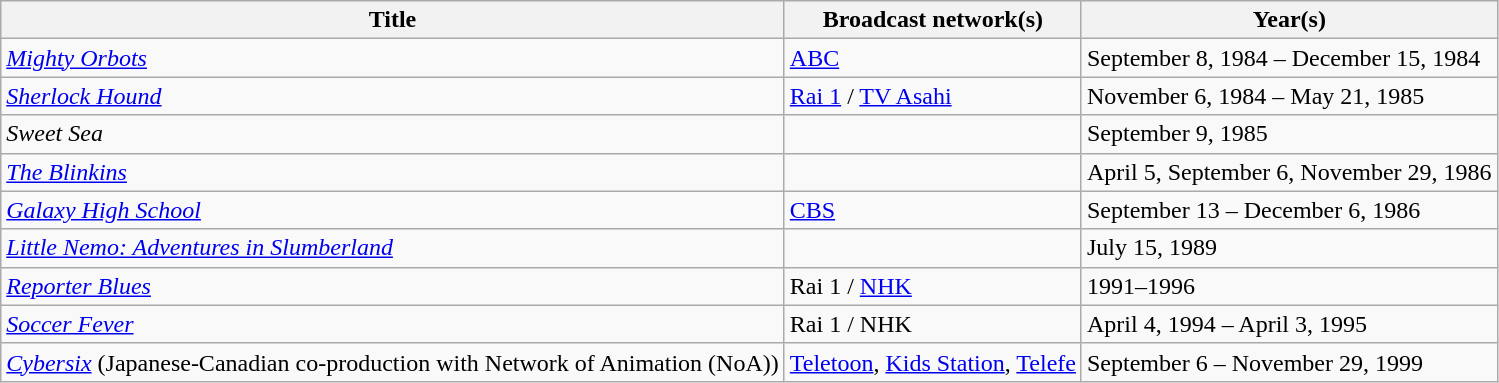<table class="wikitable sortable">
<tr>
<th>Title</th>
<th>Broadcast network(s)</th>
<th>Year(s)</th>
</tr>
<tr>
<td><em><a href='#'>Mighty Orbots</a></em></td>
<td><a href='#'>ABC</a></td>
<td>September 8, 1984 – December 15, 1984</td>
</tr>
<tr>
<td><em><a href='#'>Sherlock Hound</a></em></td>
<td><a href='#'>Rai 1</a> / <a href='#'>TV Asahi</a></td>
<td>November 6, 1984 – May 21, 1985</td>
</tr>
<tr>
<td><em>Sweet Sea</em></td>
<td></td>
<td>September 9, 1985</td>
</tr>
<tr>
<td><em><a href='#'>The Blinkins</a></em></td>
<td></td>
<td>April 5, September 6, November 29, 1986</td>
</tr>
<tr>
<td><em><a href='#'>Galaxy High School</a></em></td>
<td><a href='#'>CBS</a></td>
<td>September 13 – December 6, 1986</td>
</tr>
<tr>
<td><em><a href='#'>Little Nemo: Adventures in Slumberland</a></em></td>
<td></td>
<td>July 15, 1989</td>
</tr>
<tr>
<td><em><a href='#'>Reporter Blues</a></em></td>
<td>Rai 1 / <a href='#'>NHK</a></td>
<td>1991–1996</td>
</tr>
<tr>
<td><em><a href='#'>Soccer Fever</a></em></td>
<td>Rai 1 / NHK</td>
<td>April 4, 1994 – April 3, 1995</td>
</tr>
<tr>
<td><em><a href='#'>Cybersix</a></em> (Japanese-Canadian co-production with Network of Animation (NoA))</td>
<td><a href='#'>Teletoon</a>, <a href='#'>Kids Station</a>, <a href='#'>Telefe</a></td>
<td>September 6 – November 29, 1999</td>
</tr>
</table>
